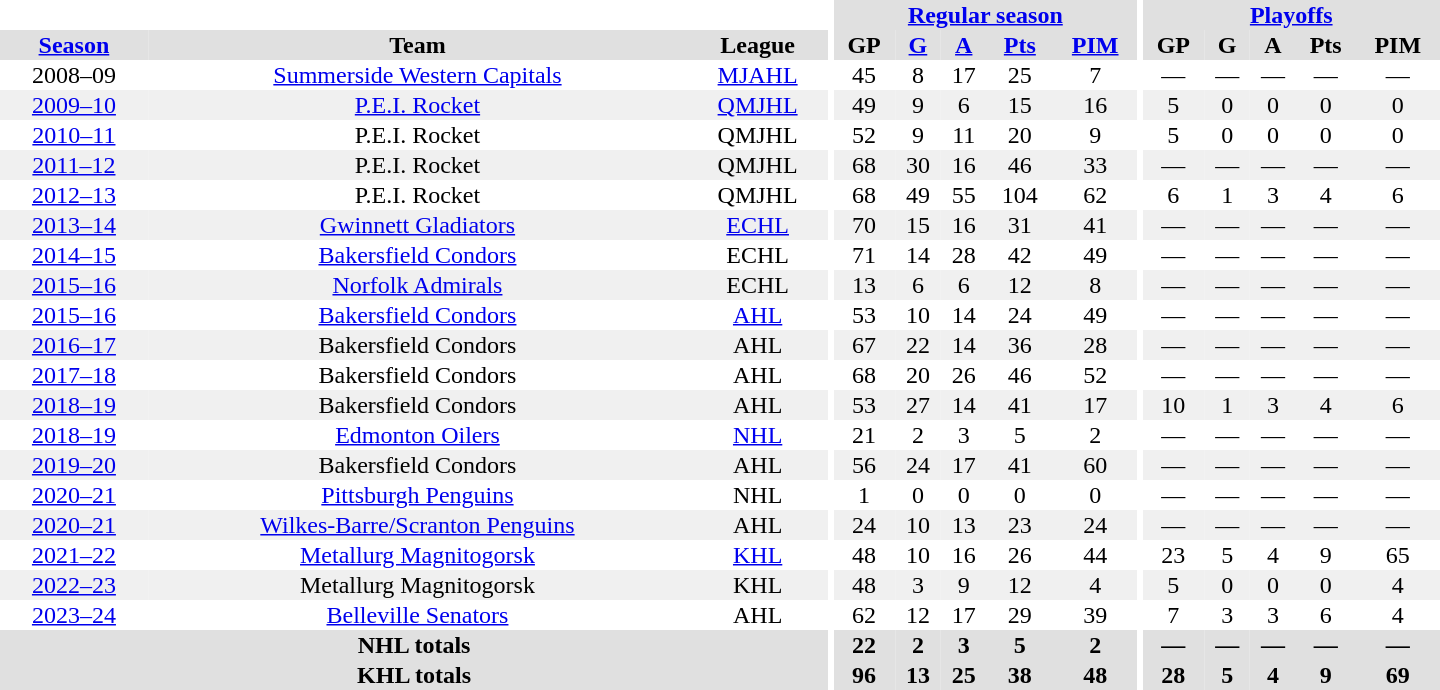<table border="0" cellpadding="1" cellspacing="0" style="text-align:center; width:60em">
<tr bgcolor="#e0e0e0">
<th colspan="3" bgcolor="#ffffff"></th>
<th rowspan="99" bgcolor="#ffffff"></th>
<th colspan="5"><a href='#'>Regular season</a></th>
<th rowspan="99" bgcolor="#ffffff"></th>
<th colspan="5"><a href='#'>Playoffs</a></th>
</tr>
<tr bgcolor="#e0e0e0">
<th><a href='#'>Season</a></th>
<th>Team</th>
<th>League</th>
<th>GP</th>
<th><a href='#'>G</a></th>
<th><a href='#'>A</a></th>
<th><a href='#'>Pts</a></th>
<th><a href='#'>PIM</a></th>
<th>GP</th>
<th>G</th>
<th>A</th>
<th>Pts</th>
<th>PIM</th>
</tr>
<tr>
<td>2008–09</td>
<td><a href='#'>Summerside Western Capitals</a></td>
<td><a href='#'>MJAHL</a></td>
<td>45</td>
<td>8</td>
<td>17</td>
<td>25</td>
<td>7</td>
<td>—</td>
<td>—</td>
<td>—</td>
<td>—</td>
<td>—</td>
</tr>
<tr bgcolor="#f0f0f0">
<td><a href='#'>2009–10</a></td>
<td><a href='#'>P.E.I. Rocket</a></td>
<td><a href='#'>QMJHL</a></td>
<td>49</td>
<td>9</td>
<td>6</td>
<td>15</td>
<td>16</td>
<td>5</td>
<td>0</td>
<td>0</td>
<td>0</td>
<td>0</td>
</tr>
<tr>
<td><a href='#'>2010–11</a></td>
<td>P.E.I. Rocket</td>
<td>QMJHL</td>
<td>52</td>
<td>9</td>
<td>11</td>
<td>20</td>
<td>9</td>
<td>5</td>
<td>0</td>
<td>0</td>
<td>0</td>
<td>0</td>
</tr>
<tr bgcolor="#f0f0f0">
<td><a href='#'>2011–12</a></td>
<td>P.E.I. Rocket</td>
<td>QMJHL</td>
<td>68</td>
<td>30</td>
<td>16</td>
<td>46</td>
<td>33</td>
<td>—</td>
<td>—</td>
<td>—</td>
<td>—</td>
<td>—</td>
</tr>
<tr>
<td><a href='#'>2012–13</a></td>
<td>P.E.I. Rocket</td>
<td>QMJHL</td>
<td>68</td>
<td>49</td>
<td>55</td>
<td>104</td>
<td>62</td>
<td>6</td>
<td>1</td>
<td>3</td>
<td>4</td>
<td>6</td>
</tr>
<tr bgcolor="#f0f0f0">
<td><a href='#'>2013–14</a></td>
<td><a href='#'>Gwinnett Gladiators</a></td>
<td><a href='#'>ECHL</a></td>
<td>70</td>
<td>15</td>
<td>16</td>
<td>31</td>
<td>41</td>
<td>—</td>
<td>—</td>
<td>—</td>
<td>—</td>
<td>—</td>
</tr>
<tr>
<td><a href='#'>2014–15</a></td>
<td><a href='#'>Bakersfield Condors</a></td>
<td>ECHL</td>
<td>71</td>
<td>14</td>
<td>28</td>
<td>42</td>
<td>49</td>
<td>—</td>
<td>—</td>
<td>—</td>
<td>—</td>
<td>—</td>
</tr>
<tr bgcolor="#f0f0f0">
<td><a href='#'>2015–16</a></td>
<td><a href='#'>Norfolk Admirals</a></td>
<td>ECHL</td>
<td>13</td>
<td>6</td>
<td>6</td>
<td>12</td>
<td>8</td>
<td>—</td>
<td>—</td>
<td>—</td>
<td>—</td>
<td>—</td>
</tr>
<tr>
<td><a href='#'>2015–16</a></td>
<td><a href='#'>Bakersfield Condors</a></td>
<td><a href='#'>AHL</a></td>
<td>53</td>
<td>10</td>
<td>14</td>
<td>24</td>
<td>49</td>
<td>—</td>
<td>—</td>
<td>—</td>
<td>—</td>
<td>—</td>
</tr>
<tr bgcolor="#f0f0f0">
<td><a href='#'>2016–17</a></td>
<td>Bakersfield Condors</td>
<td>AHL</td>
<td>67</td>
<td>22</td>
<td>14</td>
<td>36</td>
<td>28</td>
<td>—</td>
<td>—</td>
<td>—</td>
<td>—</td>
<td>—</td>
</tr>
<tr>
<td><a href='#'>2017–18</a></td>
<td>Bakersfield Condors</td>
<td>AHL</td>
<td>68</td>
<td>20</td>
<td>26</td>
<td>46</td>
<td>52</td>
<td>—</td>
<td>—</td>
<td>—</td>
<td>—</td>
<td>—</td>
</tr>
<tr bgcolor="#f0f0f0">
<td><a href='#'>2018–19</a></td>
<td>Bakersfield Condors</td>
<td>AHL</td>
<td>53</td>
<td>27</td>
<td>14</td>
<td>41</td>
<td>17</td>
<td>10</td>
<td>1</td>
<td>3</td>
<td>4</td>
<td>6</td>
</tr>
<tr>
<td><a href='#'>2018–19</a></td>
<td><a href='#'>Edmonton Oilers</a></td>
<td><a href='#'>NHL</a></td>
<td>21</td>
<td>2</td>
<td>3</td>
<td>5</td>
<td>2</td>
<td>—</td>
<td>—</td>
<td>—</td>
<td>—</td>
<td>—</td>
</tr>
<tr bgcolor="#f0f0f0">
<td><a href='#'>2019–20</a></td>
<td>Bakersfield Condors</td>
<td>AHL</td>
<td>56</td>
<td>24</td>
<td>17</td>
<td>41</td>
<td>60</td>
<td>—</td>
<td>—</td>
<td>—</td>
<td>—</td>
<td>—</td>
</tr>
<tr>
<td><a href='#'>2020–21</a></td>
<td><a href='#'>Pittsburgh Penguins</a></td>
<td>NHL</td>
<td>1</td>
<td>0</td>
<td>0</td>
<td>0</td>
<td>0</td>
<td>—</td>
<td>—</td>
<td>—</td>
<td>—</td>
<td>—</td>
</tr>
<tr bgcolor="#f0f0f0">
<td><a href='#'>2020–21</a></td>
<td><a href='#'>Wilkes-Barre/Scranton Penguins</a></td>
<td>AHL</td>
<td>24</td>
<td>10</td>
<td>13</td>
<td>23</td>
<td>24</td>
<td>—</td>
<td>—</td>
<td>—</td>
<td>—</td>
<td>—</td>
</tr>
<tr>
<td><a href='#'>2021–22</a></td>
<td><a href='#'>Metallurg Magnitogorsk</a></td>
<td><a href='#'>KHL</a></td>
<td>48</td>
<td>10</td>
<td>16</td>
<td>26</td>
<td>44</td>
<td>23</td>
<td>5</td>
<td>4</td>
<td>9</td>
<td>65</td>
</tr>
<tr bgcolor="#f0f0f0">
<td><a href='#'>2022–23</a></td>
<td>Metallurg Magnitogorsk</td>
<td>KHL</td>
<td>48</td>
<td>3</td>
<td>9</td>
<td>12</td>
<td>4</td>
<td>5</td>
<td>0</td>
<td>0</td>
<td>0</td>
<td>4</td>
</tr>
<tr>
<td><a href='#'>2023–24</a></td>
<td><a href='#'>Belleville Senators</a></td>
<td>AHL</td>
<td>62</td>
<td>12</td>
<td>17</td>
<td>29</td>
<td>39</td>
<td>7</td>
<td>3</td>
<td>3</td>
<td>6</td>
<td>4</td>
</tr>
<tr bgcolor="#e0e0e0">
<th colspan="3">NHL totals</th>
<th>22</th>
<th>2</th>
<th>3</th>
<th>5</th>
<th>2</th>
<th>—</th>
<th>—</th>
<th>—</th>
<th>—</th>
<th>—</th>
</tr>
<tr bgcolor="#e0e0e0">
<th colspan="3">KHL totals</th>
<th>96</th>
<th>13</th>
<th>25</th>
<th>38</th>
<th>48</th>
<th>28</th>
<th>5</th>
<th>4</th>
<th>9</th>
<th>69</th>
</tr>
</table>
